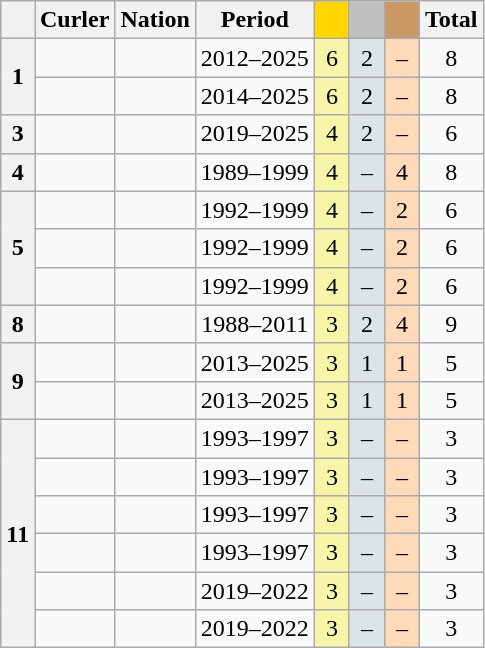<table class="wikitable sortable" style="text-align:center">
<tr>
<th scope="col"></th>
<th scope="col">Curler</th>
<th scope="col">Nation</th>
<th scope="col">Period</th>
<th scope="col" style="width:1em; background-color:gold"></th>
<th scope="col" style="width:1em;background-color:silver"></th>
<th scope="col" style="width:1em;background-color:#CC9966"></th>
<th scope="col">Total</th>
</tr>
<tr>
<th scope="row" rowspan="2">1</th>
<td align="left"></td>
<td align="left"></td>
<td>2012–2025</td>
<td bgcolor="#F7F6A8">6</td>
<td bgcolor="#DCE5E5">2</td>
<td bgcolor="#FFDAB9">–</td>
<td>8</td>
</tr>
<tr>
<td align="left"></td>
<td align="left"></td>
<td>2014–2025</td>
<td bgcolor="#F7F6A8">6</td>
<td bgcolor="#DCE5E5">2</td>
<td bgcolor="#FFDAB9">–</td>
<td>8</td>
</tr>
<tr>
<th scope="row">3</th>
<td align="left"></td>
<td align="left"></td>
<td>2019–2025</td>
<td bgcolor="#F7F6A8">4</td>
<td bgcolor="#DCE5E5">2</td>
<td bgcolor="#FFDAB9">–</td>
<td>6</td>
</tr>
<tr>
<th scope="row">4</th>
<td align="left"></td>
<td align="left"></td>
<td>1989–1999</td>
<td bgcolor="#F7F6A8">4</td>
<td bgcolor="#DCE5E5">–</td>
<td bgcolor="#FFDAB9">4</td>
<td>8</td>
</tr>
<tr>
<th scope="row" rowspan="3">5</th>
<td align="left"></td>
<td align="left"></td>
<td>1992–1999</td>
<td bgcolor="#F7F6A8">4</td>
<td bgcolor="#DCE5E5">–</td>
<td bgcolor="#FFDAB9">2</td>
<td>6</td>
</tr>
<tr>
<td align="left"></td>
<td align="left"></td>
<td>1992–1999</td>
<td bgcolor="#F7F6A8">4</td>
<td bgcolor="#DCE5E5">–</td>
<td bgcolor="#FFDAB9">2</td>
<td>6</td>
</tr>
<tr>
<td align="left"></td>
<td align="left"></td>
<td>1992–1999</td>
<td bgcolor="#F7F6A8">4</td>
<td bgcolor="#DCE5E5">–</td>
<td bgcolor="#FFDAB9">2</td>
<td>6</td>
</tr>
<tr>
<th scope="row">8</th>
<td align="left"></td>
<td align="left"></td>
<td>1988–2011</td>
<td bgcolor="#F7F6A8">3</td>
<td bgcolor="#DCE5E5">2</td>
<td bgcolor="#FFDAB9">4</td>
<td>9</td>
</tr>
<tr>
<th scope="row" rowspan="2">9</th>
<td align="left"></td>
<td align="left"></td>
<td>2013–2025</td>
<td bgcolor="#F7F6A8">3</td>
<td bgcolor="#DCE5E5">1</td>
<td bgcolor="#FFDAB9">1</td>
<td>5</td>
</tr>
<tr>
<td align="left"></td>
<td align="left"></td>
<td>2013–2025</td>
<td bgcolor="#F7F6A8">3</td>
<td bgcolor="#DCE5E5">1</td>
<td bgcolor="#FFDAB9">1</td>
<td>5</td>
</tr>
<tr>
<th scope="row" rowspan="6">11</th>
<td align="left"></td>
<td align="left"></td>
<td>1993–1997</td>
<td bgcolor="#F7F6A8">3</td>
<td bgcolor="#DCE5E5">–</td>
<td bgcolor="#FFDAB9">–</td>
<td>3</td>
</tr>
<tr>
<td align="left"></td>
<td align="left"></td>
<td>1993–1997</td>
<td bgcolor="#F7F6A8">3</td>
<td bgcolor="#DCE5E5">–</td>
<td bgcolor="#FFDAB9">–</td>
<td>3</td>
</tr>
<tr>
<td align="left"></td>
<td align="left"></td>
<td>1993–1997</td>
<td bgcolor="#F7F6A8">3</td>
<td bgcolor="#DCE5E5">–</td>
<td bgcolor="#FFDAB9">–</td>
<td>3</td>
</tr>
<tr>
<td align="left"></td>
<td align="left"></td>
<td>1993–1997</td>
<td bgcolor="#F7F6A8">3</td>
<td bgcolor="#DCE5E5">–</td>
<td bgcolor="#FFDAB9">–</td>
<td>3</td>
</tr>
<tr>
<td align="left"></td>
<td align="left"></td>
<td>2019–2022</td>
<td bgcolor="#F7F6A8">3</td>
<td bgcolor="#DCE5E5">–</td>
<td bgcolor="#FFDAB9">–</td>
<td>3</td>
</tr>
<tr>
<td align="left"></td>
<td align="left"></td>
<td>2019–2022</td>
<td bgcolor="#F7F6A8">3</td>
<td bgcolor="#DCE5E5">–</td>
<td bgcolor="#FFDAB9">–</td>
<td>3</td>
</tr>
</table>
